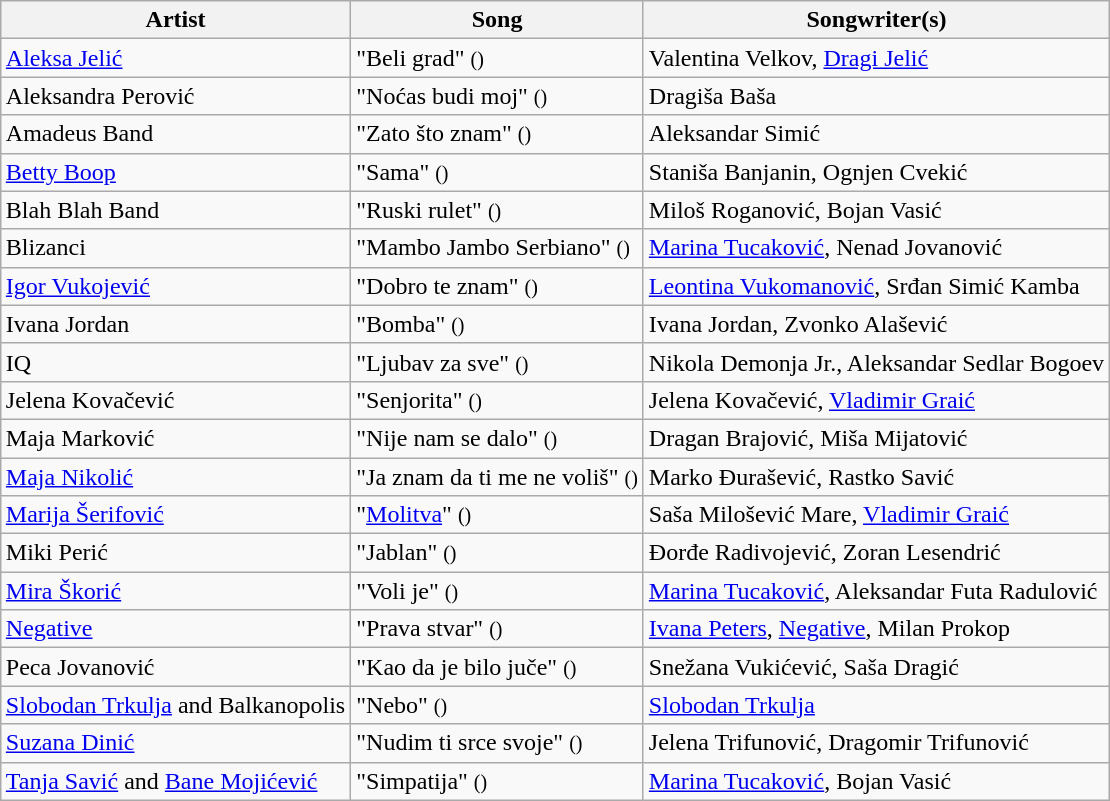<table class="sortable wikitable" style="margin: 1em auto 1em auto; test-align:left">
<tr>
<th>Artist</th>
<th>Song</th>
<th>Songwriter(s)</th>
</tr>
<tr>
<td><a href='#'>Aleksa Jelić</a></td>
<td>"Beli grad" <small>()</small></td>
<td>Valentina Velkov, <a href='#'>Dragi Jelić</a></td>
</tr>
<tr>
<td>Aleksandra Perović</td>
<td>"Noćas budi moj" <small>()</small></td>
<td>Dragiša Baša</td>
</tr>
<tr>
<td>Amadeus Band</td>
<td>"Zato što znam" <small>()</small></td>
<td>Aleksandar Simić</td>
</tr>
<tr>
<td><a href='#'>Betty Boop</a></td>
<td>"Sama" <small>()</small></td>
<td>Staniša Banjanin, Ognjen Cvekić</td>
</tr>
<tr>
<td>Blah Blah Band</td>
<td>"Ruski rulet" <small>()</small></td>
<td>Miloš Roganović, Bojan Vasić</td>
</tr>
<tr>
<td>Blizanci</td>
<td>"Mambo Jambo Serbiano" <small>()</small></td>
<td><a href='#'>Marina Tucaković</a>, Nenad Jovanović</td>
</tr>
<tr>
<td><a href='#'>Igor Vukojević</a></td>
<td>"Dobro te znam" <small>()</small></td>
<td><a href='#'>Leontina Vukomanović</a>, Srđan Simić Kamba</td>
</tr>
<tr>
<td>Ivana Jordan</td>
<td>"Bomba" <small>()</small></td>
<td>Ivana Jordan, Zvonko Alašević</td>
</tr>
<tr>
<td>IQ</td>
<td>"Ljubav za sve" <small>()</small></td>
<td>Nikola Demonja Jr., Aleksandar Sedlar Bogoev</td>
</tr>
<tr>
<td>Jelena Kovačević</td>
<td>"Senjorita" <small>()</small></td>
<td>Jelena Kovačević, <a href='#'>Vladimir Graić</a></td>
</tr>
<tr>
<td>Maja Marković</td>
<td>"Nije nam se dalo" <small>()</small></td>
<td>Dragan Brajović, Miša Mijatović</td>
</tr>
<tr>
<td><a href='#'>Maja Nikolić</a></td>
<td>"Ja znam da ti me ne voliš" <small>()</small></td>
<td>Marko Đurašević, Rastko Savić</td>
</tr>
<tr>
<td><a href='#'>Marija Šerifović</a></td>
<td>"<a href='#'>Molitva</a>" <small>()</small></td>
<td>Saša Milošević Mare, <a href='#'>Vladimir Graić</a></td>
</tr>
<tr>
<td>Miki Perić</td>
<td>"Jablan" <small>()</small></td>
<td>Đorđe Radivojević, Zoran Lesendrić</td>
</tr>
<tr>
<td><a href='#'>Mira Škorić</a></td>
<td>"Voli je" <small>()</small></td>
<td><a href='#'>Marina Tucaković</a>, Aleksandar Futa Radulović</td>
</tr>
<tr>
<td><a href='#'>Negative</a></td>
<td>"Prava stvar" <small>()</small></td>
<td><a href='#'>Ivana Peters</a>, <a href='#'>Negative</a>, Milan Prokop</td>
</tr>
<tr>
<td>Peca Jovanović</td>
<td>"Kao da je bilo juče" <small>()</small></td>
<td>Snežana Vukićević, Saša Dragić</td>
</tr>
<tr>
<td><a href='#'>Slobodan Trkulja</a> and Balkanopolis</td>
<td>"Nebo" <small>()</small></td>
<td><a href='#'>Slobodan Trkulja</a></td>
</tr>
<tr>
<td><a href='#'>Suzana Dinić</a></td>
<td>"Nudim ti srce svoje" <small>()</small></td>
<td>Jelena Trifunović, Dragomir Trifunović</td>
</tr>
<tr>
<td><a href='#'>Tanja Savić</a> and <a href='#'>Bane Mojićević</a></td>
<td>"Simpatija" <small>()</small></td>
<td><a href='#'>Marina Tucaković</a>, Bojan Vasić</td>
</tr>
</table>
